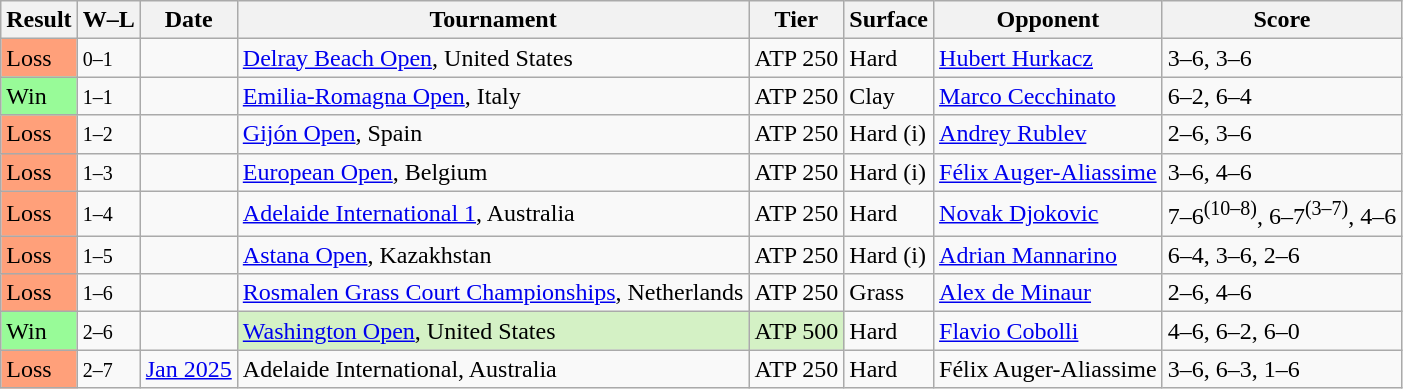<table class="sortable wikitable">
<tr>
<th>Result</th>
<th class=unsortable>W–L</th>
<th>Date</th>
<th>Tournament</th>
<th>Tier</th>
<th>Surface</th>
<th>Opponent</th>
<th class=unsortable>Score</th>
</tr>
<tr>
<td bgcolor=ffa07a>Loss</td>
<td><small>0–1</small></td>
<td><a href='#'></a></td>
<td><a href='#'>Delray Beach Open</a>, United States</td>
<td>ATP 250</td>
<td>Hard</td>
<td> <a href='#'>Hubert Hurkacz</a></td>
<td>3–6, 3–6</td>
</tr>
<tr>
<td bgcolor=98fb98>Win</td>
<td><small>1–1</small></td>
<td><a href='#'></a></td>
<td><a href='#'>Emilia-Romagna Open</a>, Italy</td>
<td>ATP 250</td>
<td>Clay</td>
<td> <a href='#'>Marco Cecchinato</a></td>
<td>6–2, 6–4</td>
</tr>
<tr>
<td bgcolor=ffa07a>Loss</td>
<td><small>1–2</small></td>
<td><a href='#'></a></td>
<td><a href='#'>Gijón Open</a>, Spain</td>
<td>ATP 250</td>
<td>Hard (i)</td>
<td> <a href='#'>Andrey Rublev</a></td>
<td>2–6, 3–6</td>
</tr>
<tr>
<td bgcolor=ffa07a>Loss</td>
<td><small>1–3</small></td>
<td><a href='#'></a></td>
<td><a href='#'>European Open</a>, Belgium</td>
<td>ATP 250</td>
<td>Hard (i)</td>
<td> <a href='#'>Félix Auger-Aliassime</a></td>
<td>3–6, 4–6</td>
</tr>
<tr>
<td bgcolor=ffa07a>Loss</td>
<td><small>1–4</small></td>
<td><a href='#'></a></td>
<td><a href='#'>Adelaide International 1</a>, Australia</td>
<td>ATP 250</td>
<td>Hard</td>
<td> <a href='#'>Novak Djokovic</a></td>
<td>7–6<sup>(10–8)</sup>, 6–7<sup>(3–7)</sup>, 4–6</td>
</tr>
<tr>
<td bgcolor=ffa07a>Loss</td>
<td><small>1–5</small></td>
<td><a href='#'></a></td>
<td><a href='#'>Astana Open</a>, Kazakhstan</td>
<td>ATP 250</td>
<td>Hard (i)</td>
<td> <a href='#'>Adrian Mannarino</a></td>
<td>6–4, 3–6, 2–6</td>
</tr>
<tr>
<td bgcolor=ffa07a>Loss</td>
<td><small>1–6</small></td>
<td><a href='#'></a></td>
<td><a href='#'>Rosmalen Grass Court Championships</a>, Netherlands</td>
<td>ATP 250</td>
<td>Grass</td>
<td> <a href='#'>Alex de Minaur</a></td>
<td>2–6, 4–6</td>
</tr>
<tr>
<td bgcolor=98fb98>Win</td>
<td><small>2–6</small></td>
<td><a href='#'></a></td>
<td bgcolor=d4f1c5><a href='#'>Washington Open</a>, United States</td>
<td bgcolor=d4f1c5>ATP 500</td>
<td>Hard</td>
<td> <a href='#'>Flavio Cobolli</a></td>
<td>4–6, 6–2, 6–0</td>
</tr>
<tr>
<td bgcolor=ffa07a>Loss</td>
<td><small>2–7</small></td>
<td><a href='#'>Jan 2025</a></td>
<td>Adelaide International, Australia</td>
<td>ATP 250</td>
<td>Hard</td>
<td> Félix Auger-Aliassime</td>
<td>3–6, 6–3, 1–6</td>
</tr>
</table>
